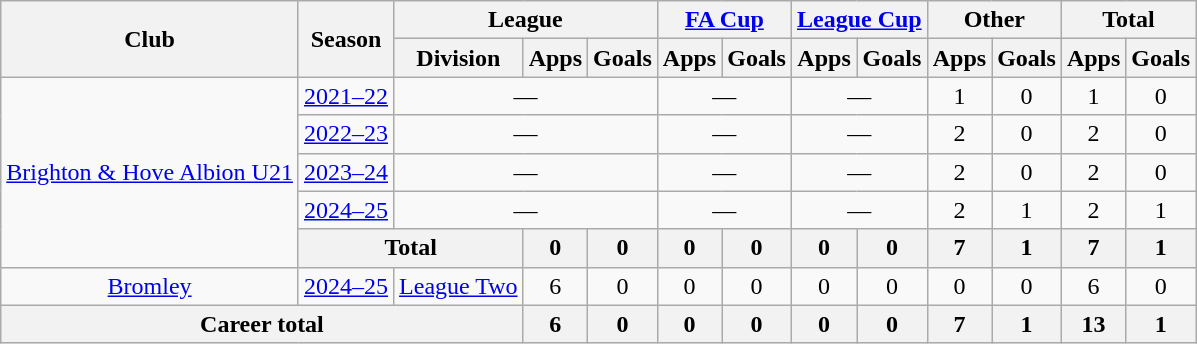<table class="wikitable" style="text-align: center">
<tr>
<th rowspan="2">Club</th>
<th rowspan="2">Season</th>
<th colspan="3">League</th>
<th colspan="2"><a href='#'>FA Cup</a></th>
<th colspan="2"><a href='#'>League Cup</a></th>
<th colspan="2">Other</th>
<th colspan="2">Total</th>
</tr>
<tr>
<th>Division</th>
<th>Apps</th>
<th>Goals</th>
<th>Apps</th>
<th>Goals</th>
<th>Apps</th>
<th>Goals</th>
<th>Apps</th>
<th>Goals</th>
<th>Apps</th>
<th>Goals</th>
</tr>
<tr>
<td rowspan="5"><a href='#'>Brighton & Hove Albion U21</a></td>
<td><a href='#'>2021–22</a></td>
<td colspan=3>—</td>
<td colspan="2">—</td>
<td colspan="2">—</td>
<td>1</td>
<td>0</td>
<td>1</td>
<td>0</td>
</tr>
<tr>
<td><a href='#'>2022–23</a></td>
<td colspan=3>—</td>
<td colspan="2">—</td>
<td colspan="2">—</td>
<td>2</td>
<td>0</td>
<td>2</td>
<td>0</td>
</tr>
<tr>
<td><a href='#'>2023–24</a></td>
<td colspan=3>—</td>
<td colspan="2">—</td>
<td colspan="2">—</td>
<td>2</td>
<td>0</td>
<td>2</td>
<td>0</td>
</tr>
<tr>
<td><a href='#'>2024–25</a></td>
<td colspan=3>—</td>
<td colspan="2">—</td>
<td colspan="2">—</td>
<td>2</td>
<td>1</td>
<td>2</td>
<td>1</td>
</tr>
<tr>
<th colspan="2">Total</th>
<th>0</th>
<th>0</th>
<th>0</th>
<th>0</th>
<th>0</th>
<th>0</th>
<th>7</th>
<th>1</th>
<th>7</th>
<th>1</th>
</tr>
<tr>
<td><a href='#'>Bromley</a></td>
<td><a href='#'>2024–25</a></td>
<td><a href='#'>League Two</a></td>
<td>6</td>
<td>0</td>
<td>0</td>
<td>0</td>
<td>0</td>
<td>0</td>
<td>0</td>
<td>0</td>
<td>6</td>
<td>0</td>
</tr>
<tr>
<th colspan="3">Career total</th>
<th>6</th>
<th>0</th>
<th>0</th>
<th>0</th>
<th>0</th>
<th>0</th>
<th>7</th>
<th>1</th>
<th>13</th>
<th>1</th>
</tr>
</table>
